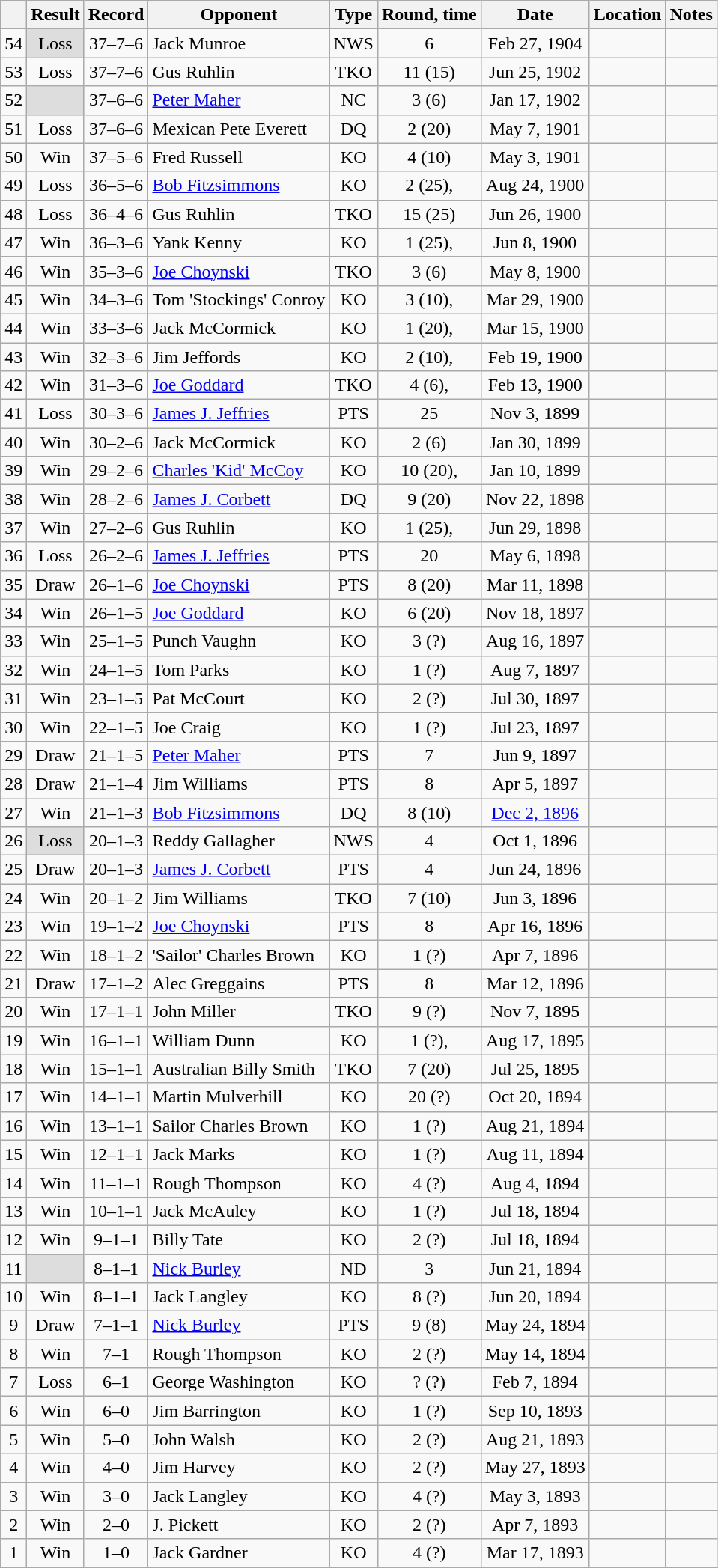<table class="wikitable mw-collapsible mw-collapsed" style="text-align:center">
<tr>
<th></th>
<th>Result</th>
<th>Record</th>
<th>Opponent</th>
<th>Type</th>
<th>Round, time</th>
<th>Date</th>
<th>Location</th>
<th>Notes</th>
</tr>
<tr>
<td>54</td>
<td style="background:#DDD">Loss</td>
<td>37–7–6 </td>
<td align=left>Jack Munroe</td>
<td>NWS</td>
<td>6</td>
<td>Feb 27, 1904</td>
<td style="text-align:left;"></td>
<td></td>
</tr>
<tr>
<td>53</td>
<td>Loss</td>
<td>37–7–6 </td>
<td align=left>Gus Ruhlin</td>
<td>TKO</td>
<td>11 (15)</td>
<td>Jun 25, 1902</td>
<td style="text-align:left;"></td>
<td style="text-align:left;"></td>
</tr>
<tr>
<td>52</td>
<td style="background:#DDD"></td>
<td>37–6–6 </td>
<td align=left><a href='#'>Peter Maher</a></td>
<td>NC</td>
<td>3 (6)</td>
<td>Jan 17, 1902</td>
<td style="text-align:left;"></td>
<td style="text-align:left;"></td>
</tr>
<tr>
<td>51</td>
<td>Loss</td>
<td>37–6–6 </td>
<td align=left>Mexican Pete Everett</td>
<td>DQ</td>
<td>2 (20)</td>
<td>May 7, 1901</td>
<td style="text-align:left;"></td>
<td></td>
</tr>
<tr>
<td>50</td>
<td>Win</td>
<td>37–5–6 </td>
<td align=left>Fred Russell</td>
<td>KO</td>
<td>4 (10)</td>
<td>May 3, 1901</td>
<td style="text-align:left;"></td>
<td></td>
</tr>
<tr>
<td>49</td>
<td>Loss</td>
<td>36–5–6 </td>
<td align=left><a href='#'>Bob Fitzsimmons</a></td>
<td>KO</td>
<td>2 (25), </td>
<td>Aug 24, 1900</td>
<td style="text-align:left;"></td>
<td></td>
</tr>
<tr>
<td>48</td>
<td>Loss</td>
<td>36–4–6 </td>
<td align=left>Gus Ruhlin</td>
<td>TKO</td>
<td>15 (25)</td>
<td>Jun 26, 1900</td>
<td style="text-align:left;"></td>
<td></td>
</tr>
<tr>
<td>47</td>
<td>Win</td>
<td>36–3–6 </td>
<td align=left>Yank Kenny</td>
<td>KO</td>
<td>1 (25), </td>
<td>Jun 8, 1900</td>
<td style="text-align:left;"></td>
<td></td>
</tr>
<tr>
<td>46</td>
<td>Win</td>
<td>35–3–6 </td>
<td align=left><a href='#'>Joe Choynski</a></td>
<td>TKO</td>
<td>3 (6)</td>
<td>May 8, 1900</td>
<td style="text-align:left;"></td>
<td></td>
</tr>
<tr>
<td>45</td>
<td>Win</td>
<td>34–3–6 </td>
<td align=left>Tom 'Stockings' Conroy</td>
<td>KO</td>
<td>3 (10), </td>
<td>Mar 29, 1900</td>
<td style="text-align:left;"></td>
<td></td>
</tr>
<tr>
<td>44</td>
<td>Win</td>
<td>33–3–6 </td>
<td align=left>Jack McCormick</td>
<td>KO</td>
<td>1 (20), </td>
<td>Mar 15, 1900</td>
<td style="text-align:left;"></td>
<td></td>
</tr>
<tr>
<td>43</td>
<td>Win</td>
<td>32–3–6 </td>
<td align=left>Jim Jeffords</td>
<td>KO</td>
<td>2 (10), </td>
<td>Feb 19, 1900</td>
<td style="text-align:left;"></td>
<td></td>
</tr>
<tr>
<td>42</td>
<td>Win</td>
<td>31–3–6 </td>
<td align=left><a href='#'>Joe Goddard</a></td>
<td>TKO</td>
<td>4 (6), </td>
<td>Feb 13, 1900</td>
<td style="text-align:left;"></td>
<td></td>
</tr>
<tr>
<td>41</td>
<td>Loss</td>
<td>30–3–6 </td>
<td align=left><a href='#'>James J. Jeffries</a></td>
<td>PTS</td>
<td>25</td>
<td>Nov 3, 1899</td>
<td style="text-align:left;"></td>
<td style="text-align:left;"></td>
</tr>
<tr>
<td>40</td>
<td>Win</td>
<td>30–2–6 </td>
<td align=left>Jack McCormick</td>
<td>KO</td>
<td>2 (6)</td>
<td>Jan 30, 1899</td>
<td style="text-align:left;"></td>
<td></td>
</tr>
<tr>
<td>39</td>
<td>Win</td>
<td>29–2–6 </td>
<td align=left><a href='#'>Charles 'Kid' McCoy</a></td>
<td>KO</td>
<td>10 (20), </td>
<td>Jan 10, 1899</td>
<td style="text-align:left;"></td>
<td></td>
</tr>
<tr>
<td>38</td>
<td>Win</td>
<td>28–2–6 </td>
<td align=left><a href='#'>James J. Corbett</a></td>
<td>DQ</td>
<td>9 (20)</td>
<td>Nov 22, 1898</td>
<td style="text-align:left;"></td>
<td></td>
</tr>
<tr>
<td>37</td>
<td>Win</td>
<td>27–2–6 </td>
<td align=left>Gus Ruhlin</td>
<td>KO</td>
<td>1 (25), </td>
<td>Jun 29, 1898</td>
<td style="text-align:left;"></td>
<td></td>
</tr>
<tr>
<td>36</td>
<td>Loss</td>
<td>26–2–6 </td>
<td align=left><a href='#'>James J. Jeffries</a></td>
<td>PTS</td>
<td>20</td>
<td>May 6, 1898</td>
<td style="text-align:left;"></td>
<td style="text-align:left;"></td>
</tr>
<tr>
<td>35</td>
<td>Draw</td>
<td>26–1–6 </td>
<td align=left><a href='#'>Joe Choynski</a></td>
<td>PTS</td>
<td>8 (20)</td>
<td>Mar 11, 1898</td>
<td style="text-align:left;"></td>
<td style="text-align:left;"></td>
</tr>
<tr>
<td>34</td>
<td>Win</td>
<td>26–1–5 </td>
<td align=left><a href='#'>Joe Goddard</a></td>
<td>KO</td>
<td>6 (20)</td>
<td>Nov 18, 1897</td>
<td style="text-align:left;"></td>
<td style="text-align:left;"></td>
</tr>
<tr>
<td>33</td>
<td>Win</td>
<td>25–1–5 </td>
<td align=left>Punch Vaughn</td>
<td>KO</td>
<td>3 (?)</td>
<td>Aug 16, 1897</td>
<td style="text-align:left;"></td>
<td></td>
</tr>
<tr>
<td>32</td>
<td>Win</td>
<td>24–1–5 </td>
<td align=left>Tom Parks</td>
<td>KO</td>
<td>1 (?)</td>
<td>Aug 7, 1897</td>
<td style="text-align:left;"></td>
<td></td>
</tr>
<tr>
<td>31</td>
<td>Win</td>
<td>23–1–5 </td>
<td align=left>Pat McCourt</td>
<td>KO</td>
<td>2 (?)</td>
<td>Jul 30, 1897</td>
<td style="text-align:left;"></td>
<td></td>
</tr>
<tr>
<td>30</td>
<td>Win</td>
<td>22–1–5 </td>
<td align=left>Joe Craig</td>
<td>KO</td>
<td>1 (?)</td>
<td>Jul 23, 1897</td>
<td style="text-align:left;"></td>
<td></td>
</tr>
<tr>
<td>29</td>
<td>Draw</td>
<td>21–1–5 </td>
<td align=left><a href='#'>Peter Maher</a></td>
<td>PTS</td>
<td>7</td>
<td>Jun 9, 1897</td>
<td style="text-align:left;"></td>
<td></td>
</tr>
<tr>
<td>28</td>
<td>Draw</td>
<td>21–1–4 </td>
<td align=left>Jim Williams</td>
<td>PTS</td>
<td>8</td>
<td>Apr 5, 1897</td>
<td style="text-align:left;"></td>
<td></td>
</tr>
<tr>
<td>27</td>
<td>Win</td>
<td>21–1–3 </td>
<td align=left><a href='#'>Bob Fitzsimmons</a></td>
<td>DQ</td>
<td>8 (10)</td>
<td><a href='#'>Dec 2, 1896</a></td>
<td style="text-align:left;"></td>
<td style="text-align:left;"></td>
</tr>
<tr>
<td>26</td>
<td style="background:#DDD">Loss</td>
<td>20–1–3 </td>
<td align=left>Reddy Gallagher</td>
<td>NWS</td>
<td>4</td>
<td>Oct 1, 1896</td>
<td style="text-align:left;"></td>
<td></td>
</tr>
<tr>
<td>25</td>
<td>Draw</td>
<td>20–1–3 </td>
<td align=left><a href='#'>James J. Corbett</a></td>
<td>PTS</td>
<td>4</td>
<td>Jun 24, 1896</td>
<td style="text-align:left;"></td>
<td></td>
</tr>
<tr>
<td>24</td>
<td>Win</td>
<td>20–1–2 </td>
<td align=left>Jim Williams</td>
<td>TKO</td>
<td>7 (10)</td>
<td>Jun 3, 1896</td>
<td style="text-align:left;"></td>
<td></td>
</tr>
<tr>
<td>23</td>
<td>Win</td>
<td>19–1–2 </td>
<td align=left><a href='#'>Joe Choynski</a></td>
<td>PTS</td>
<td>8</td>
<td>Apr 16, 1896</td>
<td style="text-align:left;"></td>
<td></td>
</tr>
<tr>
<td>22</td>
<td>Win</td>
<td>18–1–2 </td>
<td align=left>'Sailor' Charles Brown</td>
<td>KO</td>
<td>1 (?)</td>
<td>Apr 7, 1896</td>
<td style="text-align:left;"></td>
<td></td>
</tr>
<tr>
<td>21</td>
<td>Draw</td>
<td>17–1–2 </td>
<td align=left>Alec Greggains</td>
<td>PTS</td>
<td>8</td>
<td>Mar 12, 1896</td>
<td style="text-align:left;"></td>
<td></td>
</tr>
<tr>
<td>20</td>
<td>Win</td>
<td>17–1–1 </td>
<td align=left>John Miller</td>
<td>TKO</td>
<td>9 (?)</td>
<td>Nov 7, 1895</td>
<td style="text-align:left;"></td>
<td></td>
</tr>
<tr>
<td>19</td>
<td>Win</td>
<td>16–1–1 </td>
<td align=left>William Dunn</td>
<td>KO</td>
<td>1 (?), </td>
<td>Aug 17, 1895</td>
<td style="text-align:left;"></td>
<td></td>
</tr>
<tr>
<td>18</td>
<td>Win</td>
<td>15–1–1 </td>
<td align=left>Australian Billy Smith</td>
<td>TKO</td>
<td>7 (20)</td>
<td>Jul 25, 1895</td>
<td style="text-align:left;"></td>
<td></td>
</tr>
<tr>
<td>17</td>
<td>Win</td>
<td>14–1–1 </td>
<td align=left>Martin Mulverhill</td>
<td>KO</td>
<td>20 (?)</td>
<td>Oct 20, 1894</td>
<td style="text-align:left;"></td>
<td></td>
</tr>
<tr>
<td>16</td>
<td>Win</td>
<td>13–1–1 </td>
<td align=left>Sailor Charles Brown</td>
<td>KO</td>
<td>1 (?)</td>
<td>Aug 21, 1894</td>
<td style="text-align:left;"></td>
<td></td>
</tr>
<tr>
<td>15</td>
<td>Win</td>
<td>12–1–1 </td>
<td align=left>Jack Marks</td>
<td>KO</td>
<td>1 (?)</td>
<td>Aug 11, 1894</td>
<td style="text-align:left;"></td>
<td></td>
</tr>
<tr>
<td>14</td>
<td>Win</td>
<td>11–1–1 </td>
<td align=left>Rough Thompson</td>
<td>KO</td>
<td>4 (?)</td>
<td>Aug 4, 1894</td>
<td style="text-align:left;"></td>
<td></td>
</tr>
<tr>
<td>13</td>
<td>Win</td>
<td>10–1–1 </td>
<td align=left>Jack McAuley</td>
<td>KO</td>
<td>1 (?)</td>
<td>Jul 18, 1894</td>
<td style="text-align:left;"></td>
<td></td>
</tr>
<tr>
<td>12</td>
<td>Win</td>
<td>9–1–1 </td>
<td align=left>Billy Tate</td>
<td>KO</td>
<td>2 (?)</td>
<td>Jul 18, 1894</td>
<td style="text-align:left;"></td>
<td></td>
</tr>
<tr>
<td>11</td>
<td style="background:#DDD"></td>
<td>8–1–1 </td>
<td align=left><a href='#'>Nick Burley</a></td>
<td>ND</td>
<td>3</td>
<td>Jun 21, 1894</td>
<td style="text-align:left;"></td>
<td></td>
</tr>
<tr>
<td>10</td>
<td>Win</td>
<td>8–1–1</td>
<td align=left>Jack Langley</td>
<td>KO</td>
<td>8 (?)</td>
<td>Jun 20, 1894</td>
<td style="text-align:left;"></td>
<td></td>
</tr>
<tr>
<td>9</td>
<td>Draw</td>
<td>7–1–1</td>
<td align=left><a href='#'>Nick Burley</a></td>
<td>PTS</td>
<td>9 (8)</td>
<td>May 24, 1894</td>
<td style="text-align:left;"></td>
<td style="text-align:left;"></td>
</tr>
<tr>
<td>8</td>
<td>Win</td>
<td>7–1</td>
<td align=left>Rough Thompson</td>
<td>KO</td>
<td>2 (?)</td>
<td>May 14, 1894</td>
<td style="text-align:left;"></td>
<td></td>
</tr>
<tr>
<td>7</td>
<td>Loss</td>
<td>6–1</td>
<td align=left>George Washington</td>
<td>KO</td>
<td>? (?)</td>
<td>Feb 7, 1894</td>
<td style="text-align:left;"></td>
<td></td>
</tr>
<tr>
<td>6</td>
<td>Win</td>
<td>6–0</td>
<td align=left>Jim Barrington</td>
<td>KO</td>
<td>1 (?)</td>
<td>Sep 10, 1893</td>
<td style="text-align:left;"></td>
<td></td>
</tr>
<tr>
<td>5</td>
<td>Win</td>
<td>5–0</td>
<td align=left>John Walsh</td>
<td>KO</td>
<td>2 (?)</td>
<td>Aug 21, 1893</td>
<td style="text-align:left;"></td>
<td></td>
</tr>
<tr>
<td>4</td>
<td>Win</td>
<td>4–0</td>
<td align=left>Jim Harvey</td>
<td>KO</td>
<td>2 (?)</td>
<td>May 27, 1893</td>
<td style="text-align:left;"></td>
<td></td>
</tr>
<tr>
<td>3</td>
<td>Win</td>
<td>3–0</td>
<td align=left>Jack Langley</td>
<td>KO</td>
<td>4 (?)</td>
<td>May 3, 1893</td>
<td style="text-align:left;"></td>
<td></td>
</tr>
<tr>
<td>2</td>
<td>Win</td>
<td>2–0</td>
<td align=left>J. Pickett</td>
<td>KO</td>
<td>2 (?)</td>
<td>Apr 7, 1893</td>
<td style="text-align:left;"></td>
<td></td>
</tr>
<tr>
<td>1</td>
<td>Win</td>
<td>1–0</td>
<td align=left>Jack Gardner</td>
<td>KO</td>
<td>4 (?)</td>
<td>Mar 17, 1893</td>
<td style="text-align:left;"></td>
<td></td>
</tr>
<tr>
</tr>
</table>
